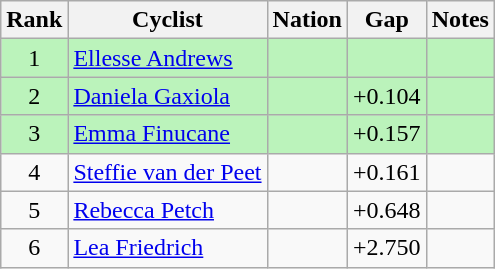<table class="wikitable" style="text-align:center">
<tr>
<th>Rank</th>
<th>Cyclist</th>
<th>Nation</th>
<th>Gap</th>
<th>Notes</th>
</tr>
<tr bgcolor=#bbf3bb>
<td>1</td>
<td align=left><a href='#'>Ellesse Andrews</a></td>
<td align=left></td>
<td></td>
<td></td>
</tr>
<tr bgcolor=#bbf3bb>
<td>2</td>
<td align=left><a href='#'>Daniela Gaxiola</a></td>
<td align=left></td>
<td>+0.104</td>
<td></td>
</tr>
<tr bgcolor=#bbf3bb>
<td>3</td>
<td align=left><a href='#'>Emma Finucane</a></td>
<td align=left></td>
<td>+0.157</td>
<td></td>
</tr>
<tr>
<td>4</td>
<td align=left><a href='#'>Steffie van der Peet</a></td>
<td align=left></td>
<td>+0.161</td>
<td></td>
</tr>
<tr>
<td>5</td>
<td align=left><a href='#'>Rebecca Petch</a></td>
<td align=left></td>
<td>+0.648</td>
<td></td>
</tr>
<tr>
<td>6</td>
<td align=left><a href='#'>Lea Friedrich</a></td>
<td align=left></td>
<td>+2.750</td>
<td></td>
</tr>
</table>
